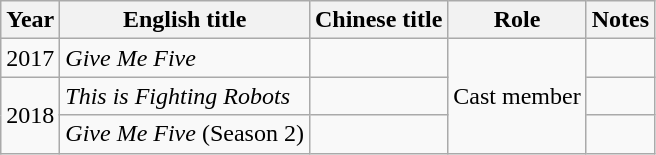<table class="wikitable">
<tr>
<th>Year</th>
<th>English title</th>
<th>Chinese title</th>
<th>Role</th>
<th>Notes</th>
</tr>
<tr>
<td>2017</td>
<td><em>Give Me Five</em></td>
<td></td>
<td rowspan=3>Cast member</td>
<td></td>
</tr>
<tr>
<td rowspan=2>2018</td>
<td><em>This is Fighting Robots</em></td>
<td></td>
<td></td>
</tr>
<tr>
<td><em>Give Me Five</em> (Season 2)</td>
<td></td>
<td></td>
</tr>
</table>
